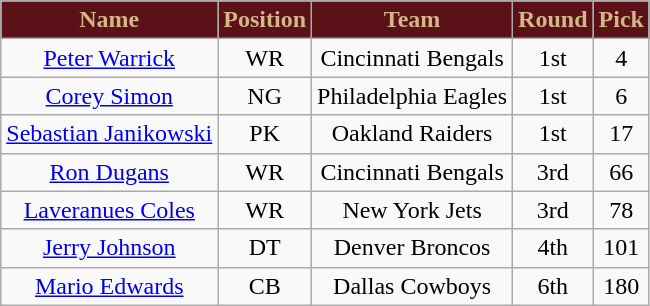<table class="wikitable" style="text-align: center;">
<tr>
<th style="background:#5a1118; color:#d3b787;">Name</th>
<th style="background:#5a1118; color:#d3b787;">Position</th>
<th style="background:#5a1118; color:#d3b787;">Team</th>
<th style="background:#5a1118; color:#d3b787;">Round</th>
<th style="background:#5a1118; color:#d3b787;">Pick</th>
</tr>
<tr>
<td><a href='#'>Peter Warrick</a></td>
<td>WR</td>
<td>Cincinnati Bengals</td>
<td>1st</td>
<td>4</td>
</tr>
<tr>
<td><a href='#'>Corey Simon</a></td>
<td>NG</td>
<td>Philadelphia Eagles</td>
<td>1st</td>
<td>6</td>
</tr>
<tr>
<td><a href='#'>Sebastian Janikowski</a></td>
<td>PK</td>
<td>Oakland Raiders</td>
<td>1st</td>
<td>17</td>
</tr>
<tr>
<td><a href='#'>Ron Dugans</a></td>
<td>WR</td>
<td>Cincinnati Bengals</td>
<td>3rd</td>
<td>66</td>
</tr>
<tr>
<td><a href='#'>Laveranues Coles</a></td>
<td>WR</td>
<td>New York Jets</td>
<td>3rd</td>
<td>78</td>
</tr>
<tr>
<td><a href='#'>Jerry Johnson</a></td>
<td>DT</td>
<td>Denver Broncos</td>
<td>4th</td>
<td>101</td>
</tr>
<tr>
<td><a href='#'>Mario Edwards</a></td>
<td>CB</td>
<td>Dallas Cowboys</td>
<td>6th</td>
<td>180</td>
</tr>
</table>
